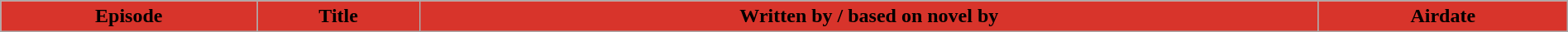<table class="wikitable plainrowheaders" style="width:100%; margin:auto;">
<tr>
<th scope="col" style="background:#d8342b"><span>Episode</span></th>
<th scope="col" style="background:#d8342b"><span>Title</span></th>
<th scope="col" style="background:#d8342b"><span>Written by / based on novel by</span></th>
<th scope="col" style="background:#d8342b"><span>Airdate</span><br>











</th>
</tr>
</table>
